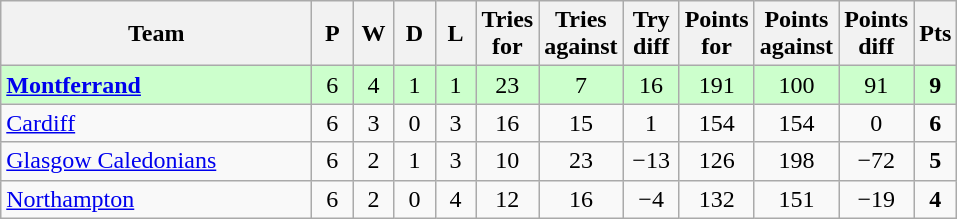<table class="wikitable" style="text-align: center;">
<tr>
<th width="200">Team</th>
<th width="20">P</th>
<th width="20">W</th>
<th width="20">D</th>
<th width="20">L</th>
<th width="20">Tries for</th>
<th width="20">Tries against</th>
<th width="30">Try diff</th>
<th width="20">Points for</th>
<th width="20">Points against</th>
<th width="25">Points diff</th>
<th width="20">Pts</th>
</tr>
<tr bgcolor="#ccffcc">
<td align=left> <strong><a href='#'>Montferrand</a></strong></td>
<td>6</td>
<td>4</td>
<td>1</td>
<td>1</td>
<td>23</td>
<td>7</td>
<td>16</td>
<td>191</td>
<td>100</td>
<td>91</td>
<td><strong>9</strong></td>
</tr>
<tr>
<td align=left> <a href='#'>Cardiff</a></td>
<td>6</td>
<td>3</td>
<td>0</td>
<td>3</td>
<td>16</td>
<td>15</td>
<td>1</td>
<td>154</td>
<td>154</td>
<td>0</td>
<td><strong>6</strong></td>
</tr>
<tr>
<td align=left>  <a href='#'>Glasgow Caledonians</a></td>
<td>6</td>
<td>2</td>
<td>1</td>
<td>3</td>
<td>10</td>
<td>23</td>
<td>−13</td>
<td>126</td>
<td>198</td>
<td>−72</td>
<td><strong>5</strong></td>
</tr>
<tr>
<td align=left> <a href='#'>Northampton</a></td>
<td>6</td>
<td>2</td>
<td>0</td>
<td>4</td>
<td>12</td>
<td>16</td>
<td>−4</td>
<td>132</td>
<td>151</td>
<td>−19</td>
<td><strong>4</strong></td>
</tr>
</table>
